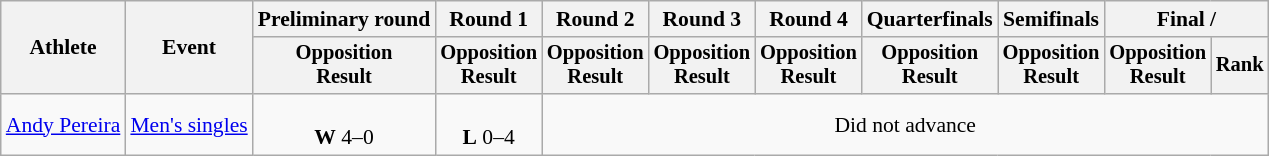<table class="wikitable" style="font-size:90%;">
<tr>
<th rowspan=2>Athlete</th>
<th rowspan=2>Event</th>
<th>Preliminary round</th>
<th>Round 1</th>
<th>Round 2</th>
<th>Round 3</th>
<th>Round 4</th>
<th>Quarterfinals</th>
<th>Semifinals</th>
<th colspan=2>Final / </th>
</tr>
<tr style="font-size:95%">
<th>Opposition<br>Result</th>
<th>Opposition<br>Result</th>
<th>Opposition<br>Result</th>
<th>Opposition<br>Result</th>
<th>Opposition<br>Result</th>
<th>Opposition<br>Result</th>
<th>Opposition<br>Result</th>
<th>Opposition<br>Result</th>
<th>Rank</th>
</tr>
<tr align=center>
<td align=left><a href='#'>Andy Pereira</a></td>
<td align=left><a href='#'>Men's singles</a></td>
<td><br><strong>W</strong> 4–0</td>
<td><br><strong>L</strong> 0–4</td>
<td colspan=7>Did not advance</td>
</tr>
</table>
